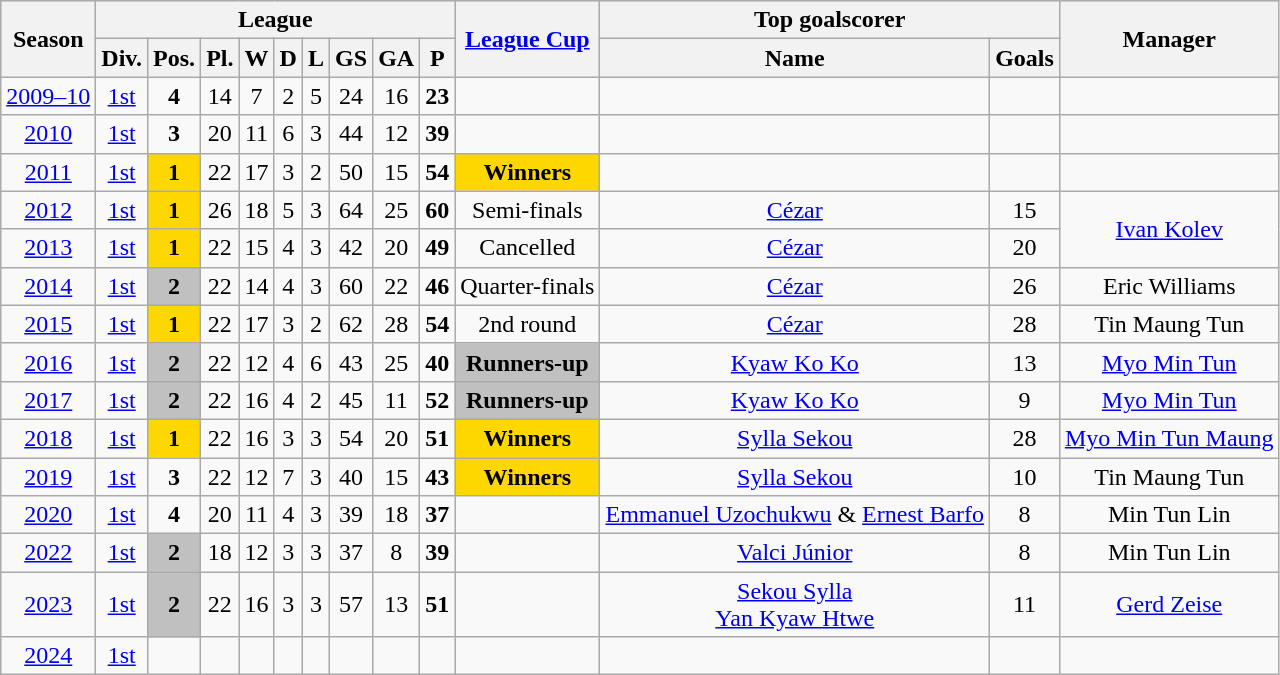<table class="wikitable">
<tr style="background:#efefef;">
<th rowspan="2">Season</th>
<th colspan="9">League</th>
<th rowspan="2"><a href='#'>League Cup</a></th>
<th colspan="2">Top goalscorer</th>
<th rowspan="2">Manager</th>
</tr>
<tr>
<th>Div.</th>
<th>Pos.</th>
<th>Pl.</th>
<th>W</th>
<th>D</th>
<th>L</th>
<th>GS</th>
<th>GA</th>
<th>P</th>
<th>Name</th>
<th>Goals</th>
</tr>
<tr>
<td align=center><a href='#'>2009–10</a></td>
<td align=center><a href='#'>1st</a></td>
<td align=center><strong>4</strong></td>
<td align=center>14</td>
<td align=center>7</td>
<td align=center>2</td>
<td align=center>5</td>
<td align=center>24</td>
<td align=center>16</td>
<td align=center><strong>23</strong></td>
<td align=center></td>
<td align=center></td>
<td align=center></td>
<td align=center></td>
</tr>
<tr>
<td align=center><a href='#'>2010</a></td>
<td align=center><a href='#'>1st</a></td>
<td style="text-align:center; background:bronze;"><strong>3</strong></td>
<td align=center>20</td>
<td align=center>11</td>
<td align=center>6</td>
<td align=center>3</td>
<td align=center>44</td>
<td align=center>12</td>
<td align=center><strong>39</strong></td>
<td align=center></td>
<td align=center></td>
<td align=center></td>
<td align=center></td>
</tr>
<tr>
<td align=center><a href='#'>2011</a></td>
<td align=center><a href='#'>1st</a></td>
<td style="text-align:center; background:gold;"><strong>1</strong></td>
<td align=center>22</td>
<td align=center>17</td>
<td align=center>3</td>
<td align=center>2</td>
<td align=center>50</td>
<td align=center>15</td>
<td align=center><strong>54</strong></td>
<td style="text-align:center; background:gold;"><strong>Winners</strong></td>
<td align=center></td>
<td align=center></td>
<td align=center></td>
</tr>
<tr>
<td align=center><a href='#'>2012</a></td>
<td align=center><a href='#'>1st</a></td>
<td style="text-align:center; background:gold;"><strong>1</strong></td>
<td align=center>26</td>
<td align=center>18</td>
<td align=center>5</td>
<td align=center>3</td>
<td align=center>64</td>
<td align=center>25</td>
<td align=center><strong>60</strong></td>
<td align=center>Semi-finals</td>
<td align=center> <a href='#'>Cézar</a></td>
<td align=center>15</td>
<td align=center rowspan="2"> <a href='#'>Ivan Kolev</a></td>
</tr>
<tr>
<td align=center><a href='#'>2013</a></td>
<td align=center><a href='#'>1st</a></td>
<td style="text-align:center; background:gold;"><strong>1</strong></td>
<td align=center>22</td>
<td align=center>15</td>
<td align=center>4</td>
<td align=center>3</td>
<td align=center>42</td>
<td align=center>20</td>
<td align=center><strong>49</strong></td>
<td align=center>Cancelled</td>
<td align=center> <a href='#'>Cézar</a></td>
<td align=center>20</td>
</tr>
<tr>
<td align=center><a href='#'>2014</a></td>
<td align=center><a href='#'>1st</a></td>
<td style="text-align:center; background:silver;"><strong>2</strong></td>
<td align=center>22</td>
<td align=center>14</td>
<td align=center>4</td>
<td align=center>3</td>
<td align=center>60</td>
<td align=center>22</td>
<td align=center><strong>46</strong></td>
<td align=center>Quarter-finals</td>
<td align=center> <a href='#'>Cézar</a></td>
<td align=center>26</td>
<td align=center> Eric Williams</td>
</tr>
<tr>
<td align=center><a href='#'>2015</a></td>
<td align=center><a href='#'>1st</a></td>
<td style="text-align:center; background:gold;"><strong>1</strong></td>
<td align=center>22</td>
<td align=center>17</td>
<td align=center>3</td>
<td align=center>2</td>
<td align=center>62</td>
<td align=center>28</td>
<td align=center><strong>54</strong></td>
<td align=center>2nd round</td>
<td align=center> <a href='#'>Cézar</a></td>
<td align=center>28</td>
<td align=center> Tin Maung Tun</td>
</tr>
<tr>
<td align=center><a href='#'>2016</a></td>
<td align=center><a href='#'>1st</a></td>
<td style="text-align:center; background:silver;"><strong>2</strong></td>
<td align=center>22</td>
<td align=center>12</td>
<td align=center>4</td>
<td align=center>6</td>
<td align=center>43</td>
<td align=center>25</td>
<td align=center><strong>40</strong></td>
<td style="text-align:center; background:silver;"><strong>Runners-up</strong></td>
<td align=center> <a href='#'>Kyaw Ko Ko</a></td>
<td align=center>13</td>
<td align=center> <a href='#'>Myo Min Tun</a></td>
</tr>
<tr>
<td align=center><a href='#'>2017</a></td>
<td align=center><a href='#'>1st</a></td>
<td style="text-align:center; background:silver;"><strong>2</strong></td>
<td align=center>22</td>
<td align=center>16</td>
<td align=center>4</td>
<td align=center>2</td>
<td align=center>45</td>
<td align=center>11</td>
<td align=center><strong>52</strong></td>
<td style="text-align:center; background:silver;"><strong>Runners-up</strong></td>
<td align=center> <a href='#'>Kyaw Ko Ko</a></td>
<td align=center>9</td>
<td align=center> <a href='#'>Myo Min Tun</a></td>
</tr>
<tr>
<td align=center><a href='#'>2018</a></td>
<td align=center><a href='#'>1st</a></td>
<td style="text-align:center; background:gold;"><strong>1</strong></td>
<td align=center>22</td>
<td align=center>16</td>
<td align=center>3</td>
<td align=center>3</td>
<td align=center>54</td>
<td align=center>20</td>
<td align=center><strong>51</strong></td>
<td style="text-align:center; background:gold;"><strong>Winners</strong></td>
<td align=center> <a href='#'>Sylla Sekou</a></td>
<td align=center>28</td>
<td align=center> <a href='#'>Myo Min Tun Maung</a></td>
</tr>
<tr>
<td align=center><a href='#'>2019</a></td>
<td align=center><a href='#'>1st</a></td>
<td style="text-align:center; background:bronze;"><strong>3</strong></td>
<td align=center>22</td>
<td align=center>12</td>
<td align=center>7</td>
<td align=center>3</td>
<td align=center>40</td>
<td align=center>15</td>
<td align=center><strong>43</strong></td>
<td style="text-align:center; background:gold;"><strong>Winners</strong></td>
<td align=center> <a href='#'>Sylla Sekou</a></td>
<td align=center>10</td>
<td align=center> Tin Maung Tun</td>
</tr>
<tr>
<td align=center><a href='#'>2020</a></td>
<td align=center><a href='#'>1st</a></td>
<td style="text-align:center; background:bronze;"><strong>4</strong></td>
<td align=center>20</td>
<td align=center>11</td>
<td align=center>4</td>
<td align=center>3</td>
<td align=center>39</td>
<td align=center>18</td>
<td align=center><strong>37</strong></td>
<td align=center></td>
<td align=center> <a href='#'>Emmanuel Uzochukwu</a> &  <a href='#'>Ernest Barfo</a></td>
<td align=center>8</td>
<td align=center> Min Tun Lin</td>
</tr>
<tr>
<td align=center><a href='#'>2022</a></td>
<td align=center><a href='#'>1st</a></td>
<td style="text-align:center; background:silver;"><strong>2</strong></td>
<td align=center>18</td>
<td align=center>12</td>
<td align=center>3</td>
<td align=center>3</td>
<td align=center>37</td>
<td align=center>8</td>
<td align=center><strong>39</strong></td>
<td align=center></td>
<td align=center> <a href='#'>Valci Júnior</a></td>
<td align=center>8</td>
<td align=center> Min Tun Lin</td>
</tr>
<tr>
<td align=center><a href='#'>2023</a></td>
<td align=center><a href='#'>1st</a></td>
<td style="text-align:center; background:silver;"><strong>2</strong></td>
<td align=center>22</td>
<td align=center>16</td>
<td align=center>3</td>
<td align=center>3</td>
<td align=center>57</td>
<td align=center>13</td>
<td align=center><strong>51</strong></td>
<td align=center></td>
<td align=center> <a href='#'>Sekou Sylla</a> <br>  <a href='#'>Yan Kyaw Htwe</a></td>
<td align=center>11</td>
<td align=center> <a href='#'>Gerd Zeise</a></td>
</tr>
<tr>
<td align=center><a href='#'>2024</a></td>
<td align=center><a href='#'>1st</a></td>
<td align=center></td>
<td align=center></td>
<td align=center></td>
<td align=center></td>
<td align=center></td>
<td align=center></td>
<td align=center></td>
<td align=center></td>
<td align=center></td>
<td align=center></td>
<td align=center></td>
<td align=center></td>
</tr>
</table>
